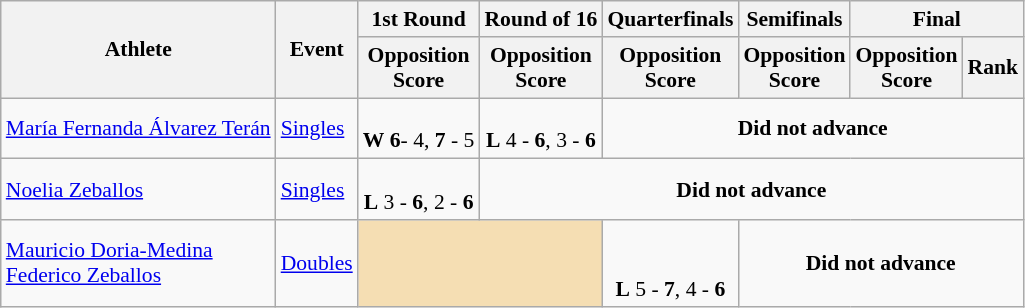<table class="wikitable" border="1" style="font-size:90%">
<tr>
<th rowspan=2>Athlete</th>
<th rowspan=2>Event</th>
<th>1st Round</th>
<th>Round of 16</th>
<th>Quarterfinals</th>
<th>Semifinals</th>
<th colspan=2>Final</th>
</tr>
<tr>
<th>Opposition<br>Score</th>
<th>Opposition<br>Score</th>
<th>Opposition<br>Score</th>
<th>Opposition<br>Score</th>
<th>Opposition<br>Score</th>
<th>Rank</th>
</tr>
<tr>
<td><a href='#'>María Fernanda Álvarez Terán</a></td>
<td><a href='#'>Singles</a></td>
<td align=center><br><strong>W</strong> <strong>6</strong>- 4, <strong>7</strong> - 5</td>
<td align=center><br><strong>L</strong> 4 - <strong>6</strong>, 3 - <strong>6</strong></td>
<td align="center" colspan="7"><strong>Did not advance</strong></td>
</tr>
<tr>
<td><a href='#'>Noelia Zeballos</a></td>
<td><a href='#'>Singles</a></td>
<td align=center><br><strong>L</strong> 3 - <strong>6</strong>, 2 - <strong>6</strong></td>
<td align="center" colspan="7"><strong>Did not advance</strong></td>
</tr>
<tr>
<td><a href='#'>Mauricio Doria-Medina</a><br><a href='#'>Federico Zeballos</a></td>
<td><a href='#'>Doubles</a></td>
<td align=center bgcolor=wheat colspan=2></td>
<td align=center><br><br><strong>L</strong> 5 - <strong>7</strong>, 4 - <strong>6</strong></td>
<td align="center" colspan="7"><strong>Did not advance</strong></td>
</tr>
</table>
